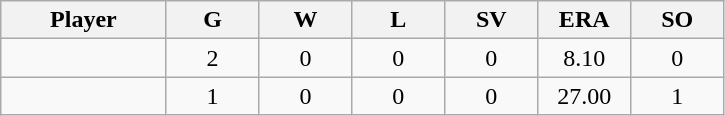<table class="wikitable sortable">
<tr>
<th bgcolor="#DDDDFF" width="16%">Player</th>
<th bgcolor="#DDDDFF" width="9%">G</th>
<th bgcolor="#DDDDFF" width="9%">W</th>
<th bgcolor="#DDDDFF" width="9%">L</th>
<th bgcolor="#DDDDFF" width="9%">SV</th>
<th bgcolor="#DDDDFF" width="9%">ERA</th>
<th bgcolor="#DDDDFF" width="9%">SO</th>
</tr>
<tr align="center">
<td></td>
<td>2</td>
<td>0</td>
<td>0</td>
<td>0</td>
<td>8.10</td>
<td>0</td>
</tr>
<tr align="center">
<td></td>
<td>1</td>
<td>0</td>
<td>0</td>
<td>0</td>
<td>27.00</td>
<td>1</td>
</tr>
</table>
